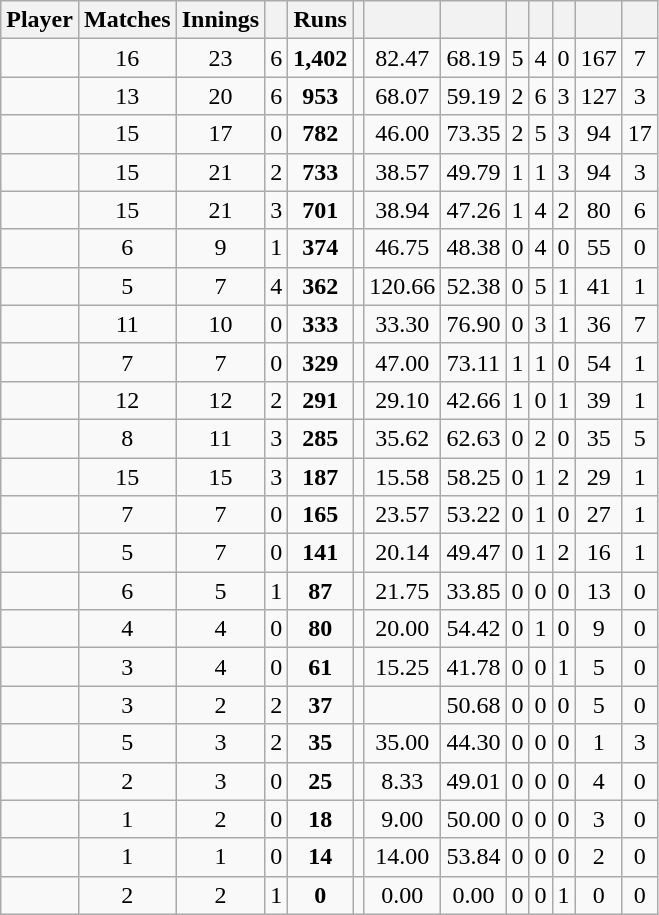<table class="wikitable sortable" style="text-align:center">
<tr>
<th>Player</th>
<th>Matches</th>
<th>Innings</th>
<th></th>
<th>Runs</th>
<th></th>
<th></th>
<th></th>
<th></th>
<th></th>
<th></th>
<th></th>
<th></th>
</tr>
<tr>
<td align="left"></td>
<td>16</td>
<td>23</td>
<td>6</td>
<td><strong>1,402</strong></td>
<td></td>
<td>82.47</td>
<td>68.19</td>
<td>5</td>
<td>4</td>
<td>0</td>
<td>167</td>
<td>7</td>
</tr>
<tr>
<td align="left"></td>
<td>13</td>
<td>20</td>
<td>6</td>
<td><strong>953</strong></td>
<td></td>
<td>68.07</td>
<td>59.19</td>
<td>2</td>
<td>6</td>
<td>3</td>
<td>127</td>
<td>3</td>
</tr>
<tr>
<td align="left"></td>
<td>15</td>
<td>17</td>
<td>0</td>
<td><strong>782</strong></td>
<td></td>
<td>46.00</td>
<td>73.35</td>
<td>2</td>
<td>5</td>
<td>3</td>
<td>94</td>
<td>17</td>
</tr>
<tr>
<td align="left"></td>
<td>15</td>
<td>21</td>
<td>2</td>
<td><strong>733</strong></td>
<td></td>
<td>38.57</td>
<td>49.79</td>
<td>1</td>
<td>1</td>
<td>3</td>
<td>94</td>
<td>3</td>
</tr>
<tr>
<td align="left"></td>
<td>15</td>
<td>21</td>
<td>3</td>
<td><strong>701</strong></td>
<td></td>
<td>38.94</td>
<td>47.26</td>
<td>1</td>
<td>4</td>
<td>2</td>
<td>80</td>
<td>6</td>
</tr>
<tr>
<td align="left"></td>
<td>6</td>
<td>9</td>
<td>1</td>
<td><strong>374</strong></td>
<td></td>
<td>46.75</td>
<td>48.38</td>
<td>0</td>
<td>4</td>
<td>0</td>
<td>55</td>
<td>0</td>
</tr>
<tr>
<td align="left"></td>
<td>5</td>
<td>7</td>
<td>4</td>
<td><strong>362</strong></td>
<td></td>
<td>120.66</td>
<td>52.38</td>
<td>0</td>
<td>5</td>
<td>1</td>
<td>41</td>
<td>1</td>
</tr>
<tr>
<td align="left"></td>
<td>11</td>
<td>10</td>
<td>0</td>
<td><strong>333</strong></td>
<td></td>
<td>33.30</td>
<td>76.90</td>
<td>0</td>
<td>3</td>
<td>1</td>
<td>36</td>
<td>7</td>
</tr>
<tr>
<td align="left"></td>
<td>7</td>
<td>7</td>
<td>0</td>
<td><strong>329</strong></td>
<td></td>
<td>47.00</td>
<td>73.11</td>
<td>1</td>
<td>1</td>
<td>0</td>
<td>54</td>
<td>1</td>
</tr>
<tr>
<td align="left"></td>
<td>12</td>
<td>12</td>
<td>2</td>
<td><strong>291</strong></td>
<td></td>
<td>29.10</td>
<td>42.66</td>
<td>1</td>
<td>0</td>
<td>1</td>
<td>39</td>
<td>1</td>
</tr>
<tr>
<td align="left"></td>
<td>8</td>
<td>11</td>
<td>3</td>
<td><strong>285</strong></td>
<td></td>
<td>35.62</td>
<td>62.63</td>
<td>0</td>
<td>2</td>
<td>0</td>
<td>35</td>
<td>5</td>
</tr>
<tr>
<td align="left"></td>
<td>15</td>
<td>15</td>
<td>3</td>
<td><strong>187</strong></td>
<td></td>
<td>15.58</td>
<td>58.25</td>
<td>0</td>
<td>1</td>
<td>2</td>
<td>29</td>
<td>1</td>
</tr>
<tr>
<td align="left"></td>
<td>7</td>
<td>7</td>
<td>0</td>
<td><strong>165</strong></td>
<td></td>
<td>23.57</td>
<td>53.22</td>
<td>0</td>
<td>1</td>
<td>0</td>
<td>27</td>
<td>1</td>
</tr>
<tr>
<td align="left"></td>
<td>5</td>
<td>7</td>
<td>0</td>
<td><strong>141</strong></td>
<td></td>
<td>20.14</td>
<td>49.47</td>
<td>0</td>
<td>1</td>
<td>2</td>
<td>16</td>
<td>1</td>
</tr>
<tr>
<td align="left"></td>
<td>6</td>
<td>5</td>
<td>1</td>
<td><strong>87</strong></td>
<td></td>
<td>21.75</td>
<td>33.85</td>
<td>0</td>
<td>0</td>
<td>0</td>
<td>13</td>
<td>0</td>
</tr>
<tr>
<td align="left"></td>
<td>4</td>
<td>4</td>
<td>0</td>
<td><strong>80</strong></td>
<td></td>
<td>20.00</td>
<td>54.42</td>
<td>0</td>
<td>1</td>
<td>0</td>
<td>9</td>
<td>0</td>
</tr>
<tr>
<td align="left"></td>
<td>3</td>
<td>4</td>
<td>0</td>
<td><strong>61</strong></td>
<td></td>
<td>15.25</td>
<td>41.78</td>
<td>0</td>
<td>0</td>
<td>1</td>
<td>5</td>
<td>0</td>
</tr>
<tr>
<td align="left"></td>
<td>3</td>
<td>2</td>
<td>2</td>
<td><strong>37</strong></td>
<td></td>
<td></td>
<td>50.68</td>
<td>0</td>
<td>0</td>
<td>0</td>
<td>5</td>
<td>0</td>
</tr>
<tr>
<td align="left"></td>
<td>5</td>
<td>3</td>
<td>2</td>
<td><strong>35</strong></td>
<td></td>
<td>35.00</td>
<td>44.30</td>
<td>0</td>
<td>0</td>
<td>0</td>
<td>1</td>
<td>3</td>
</tr>
<tr>
<td align="left"></td>
<td>2</td>
<td>3</td>
<td>0</td>
<td><strong>25</strong></td>
<td></td>
<td>8.33</td>
<td>49.01</td>
<td>0</td>
<td>0</td>
<td>0</td>
<td>4</td>
<td>0</td>
</tr>
<tr>
<td align="left"></td>
<td>1</td>
<td>2</td>
<td>0</td>
<td><strong>18</strong></td>
<td></td>
<td>9.00</td>
<td>50.00</td>
<td>0</td>
<td>0</td>
<td>0</td>
<td>3</td>
<td>0</td>
</tr>
<tr>
<td align="left"></td>
<td>1</td>
<td>1</td>
<td>0</td>
<td><strong>14</strong></td>
<td></td>
<td>14.00</td>
<td>53.84</td>
<td>0</td>
<td>0</td>
<td>0</td>
<td>2</td>
<td>0</td>
</tr>
<tr>
<td align="left"></td>
<td>2</td>
<td>2</td>
<td>1</td>
<td><strong>0</strong></td>
<td></td>
<td>0.00</td>
<td>0.00</td>
<td>0</td>
<td>0</td>
<td>1</td>
<td>0</td>
<td>0</td>
</tr>
</table>
